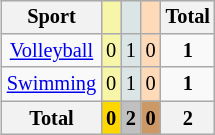<table class=wikitable style=font-size:85%;float:right;text-align:center>
<tr>
<th>Sport</th>
<td bgcolor=F7F6A8></td>
<td bgcolor=DCE5E5></td>
<td bgcolor=FFDAB9></td>
<th>Total</th>
</tr>
<tr>
<td><a href='#'>Volleyball</a></td>
<td style="background:#F7F6A8;">0</td>
<td style="background:#DCE5E5;">1</td>
<td style="background:#FFDAB9;">0</td>
<td><strong>1</strong></td>
</tr>
<tr>
<td><a href='#'>Swimming</a></td>
<td style="background:#F7F6A8;">0</td>
<td style="background:#DCE5E5;">1</td>
<td style="background:#FFDAB9;">0</td>
<td><strong>1</strong></td>
</tr>
<tr>
<th>Total</th>
<th style=background:gold>0</th>
<th style=background:silver>2</th>
<th style=background:#c96>0</th>
<th>2</th>
</tr>
</table>
